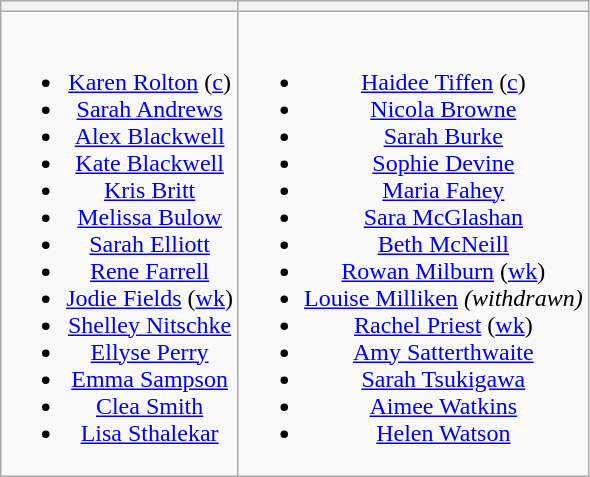<table class="wikitable" style="text-align:center">
<tr>
<th></th>
<th></th>
</tr>
<tr style="vertical-align:top">
<td><br><ul><li><a href='#'>Karen Rolton</a> (<a href='#'>c</a>)</li><li><a href='#'>Sarah Andrews</a></li><li><a href='#'>Alex Blackwell</a></li><li><a href='#'>Kate Blackwell</a></li><li><a href='#'>Kris Britt</a></li><li><a href='#'>Melissa Bulow</a></li><li><a href='#'>Sarah Elliott</a></li><li><a href='#'>Rene Farrell</a></li><li><a href='#'>Jodie Fields</a> (<a href='#'>wk</a>)</li><li><a href='#'>Shelley Nitschke</a></li><li><a href='#'>Ellyse Perry</a></li><li><a href='#'>Emma Sampson</a></li><li><a href='#'>Clea Smith</a></li><li><a href='#'>Lisa Sthalekar</a></li></ul></td>
<td><br><ul><li><a href='#'>Haidee Tiffen</a> (<a href='#'>c</a>)</li><li><a href='#'>Nicola Browne</a></li><li><a href='#'>Sarah Burke</a></li><li><a href='#'>Sophie Devine</a></li><li><a href='#'>Maria Fahey</a></li><li><a href='#'>Sara McGlashan</a></li><li><a href='#'>Beth McNeill</a></li><li><a href='#'>Rowan Milburn</a> (<a href='#'>wk</a>)</li><li><a href='#'>Louise Milliken</a> <em>(withdrawn)</em></li><li><a href='#'>Rachel Priest</a> (<a href='#'>wk</a>)</li><li><a href='#'>Amy Satterthwaite</a></li><li><a href='#'>Sarah Tsukigawa</a></li><li><a href='#'>Aimee Watkins</a></li><li><a href='#'>Helen Watson</a></li></ul></td>
</tr>
</table>
